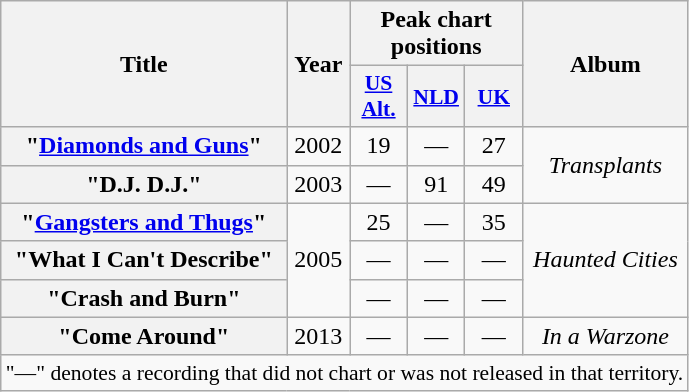<table class="wikitable plainrowheaders" style="text-align:center;">
<tr>
<th rowspan="2" scope="col">Title</th>
<th rowspan="2" scope="col">Year</th>
<th colspan="3" scope="col">Peak chart positions</th>
<th rowspan="2">Album</th>
</tr>
<tr>
<th scope="col" style="width:2.2em;font-size:90%;"><a href='#'>US<br>Alt.</a><br></th>
<th scope="col" style="width:2.2em;font-size:90%;"><a href='#'>NLD</a><br></th>
<th scope="col" style="width:2.2em;font-size:90%;"><a href='#'>UK</a><br></th>
</tr>
<tr>
<th scope="row">"<a href='#'>Diamonds and Guns</a>"</th>
<td>2002</td>
<td>19</td>
<td>—</td>
<td>27</td>
<td rowspan="2"><em>Transplants</em></td>
</tr>
<tr>
<th scope="row">"D.J. D.J."</th>
<td>2003</td>
<td>—</td>
<td>91</td>
<td>49</td>
</tr>
<tr>
<th scope="row">"<a href='#'>Gangsters and Thugs</a>"</th>
<td rowspan="3">2005</td>
<td>25</td>
<td>—</td>
<td>35</td>
<td rowspan="3"><em>Haunted Cities</em></td>
</tr>
<tr>
<th scope="row">"What I Can't Describe"</th>
<td>—</td>
<td>—</td>
<td>—</td>
</tr>
<tr>
<th scope="row">"Crash and Burn"</th>
<td>—</td>
<td>—</td>
<td>—</td>
</tr>
<tr>
<th scope="row">"Come Around"</th>
<td>2013</td>
<td>—</td>
<td>—</td>
<td>—</td>
<td><em>In a Warzone</em></td>
</tr>
<tr>
<td colspan="6" style="font-size:90%">"—" denotes a recording that did not chart or was not released in that territory.</td>
</tr>
</table>
